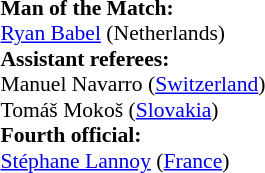<table width=50% style="font-size:90%">
<tr>
<td><br><strong>Man of the Match:</strong>
<br><a href='#'>Ryan Babel</a> (Netherlands)<br><strong>Assistant referees:</strong>
<br>Manuel Navarro (<a href='#'>Switzerland</a>)
<br>Tomáš Mokoš (<a href='#'>Slovakia</a>)
<br><strong>Fourth official:</strong>
<br><a href='#'>Stéphane Lannoy</a> (<a href='#'>France</a>)</td>
</tr>
</table>
